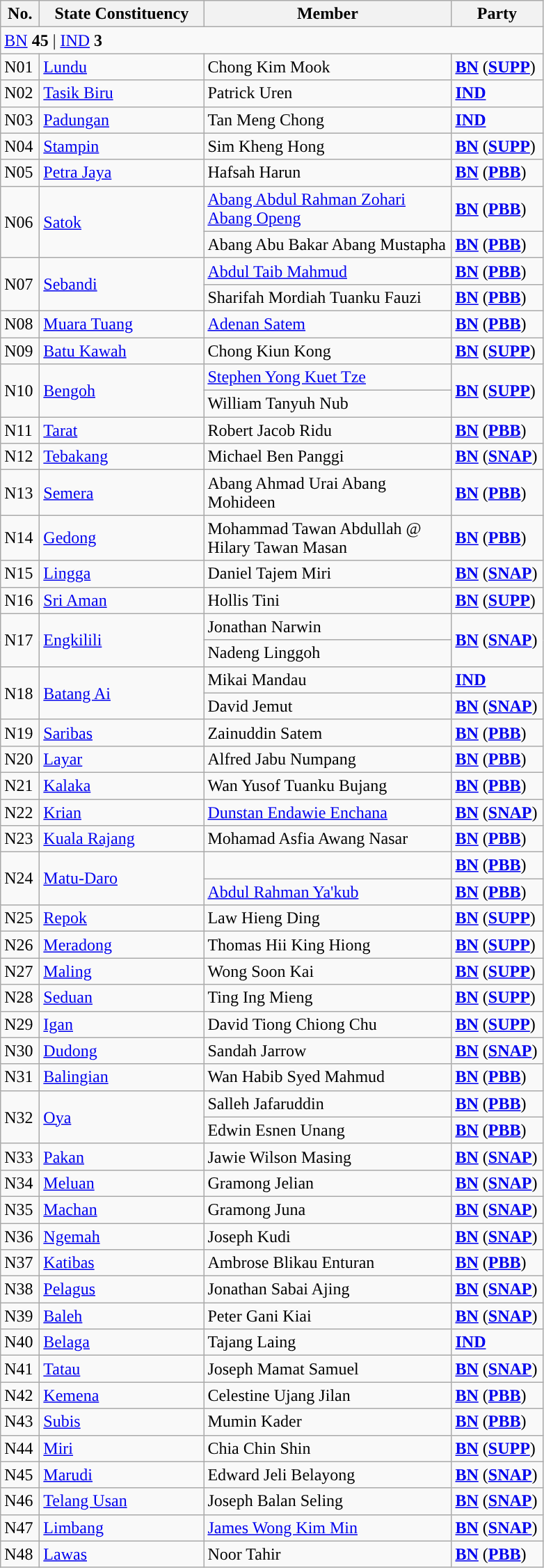<table class="wikitable sortable">
<tr>
<th style="width:30px;">No.</th>
<th style="width:150px;">State Constituency</th>
<th style="width:230px;">Member</th>
<th style="width:80px;">Party</th>
</tr>
<tr>
<td colspan="4"><a href='#'>BN</a> <strong>45</strong> | <a href='#'>IND</a> <strong>3</strong></td>
</tr>
<tr>
<td>N01</td>
<td><a href='#'>Lundu</a></td>
<td>Chong Kim Mook</td>
<td><strong><a href='#'>BN</a></strong> (<strong><a href='#'>SUPP</a></strong>)</td>
</tr>
<tr>
<td>N02</td>
<td><a href='#'>Tasik Biru</a></td>
<td>Patrick Uren</td>
<td><strong><a href='#'>IND</a></strong></td>
</tr>
<tr>
<td>N03</td>
<td><a href='#'>Padungan</a></td>
<td>Tan Meng Chong</td>
<td><strong><a href='#'>IND</a></strong></td>
</tr>
<tr>
<td>N04</td>
<td><a href='#'>Stampin</a></td>
<td>Sim Kheng Hong</td>
<td><strong><a href='#'>BN</a></strong> (<strong><a href='#'>SUPP</a></strong>)</td>
</tr>
<tr>
<td>N05</td>
<td><a href='#'>Petra Jaya</a></td>
<td>Hafsah Harun</td>
<td><strong><a href='#'>BN</a></strong> (<strong><a href='#'>PBB</a></strong>)</td>
</tr>
<tr>
<td rowspan=2>N06</td>
<td rowspan=2><a href='#'>Satok</a></td>
<td><a href='#'>Abang Abdul Rahman Zohari Abang Openg</a> </td>
<td><strong><a href='#'>BN</a></strong> (<strong><a href='#'>PBB</a></strong>)</td>
</tr>
<tr>
<td>Abang Abu Bakar Abang Mustapha </td>
<td><strong><a href='#'>BN</a></strong>  (<strong><a href='#'>PBB</a></strong>)</td>
</tr>
<tr>
<td rowspan=2>N07</td>
<td rowspan=2><a href='#'>Sebandi</a></td>
<td><a href='#'>Abdul Taib Mahmud</a> </td>
<td><strong><a href='#'>BN</a></strong> (<strong><a href='#'>PBB</a></strong>)</td>
</tr>
<tr>
<td>Sharifah Mordiah Tuanku Fauzi </td>
<td><strong><a href='#'>BN</a></strong> (<strong><a href='#'>PBB</a></strong>)</td>
</tr>
<tr>
<td>N08</td>
<td><a href='#'>Muara Tuang</a></td>
<td><a href='#'>Adenan Satem</a></td>
<td><strong><a href='#'>BN</a></strong> (<strong><a href='#'>PBB</a></strong>)</td>
</tr>
<tr>
<td>N09</td>
<td><a href='#'>Batu Kawah</a></td>
<td>Chong Kiun Kong</td>
<td><strong><a href='#'>BN</a></strong> (<strong><a href='#'>SUPP</a></strong>)</td>
</tr>
<tr>
<td rowspan=2>N10</td>
<td rowspan=2><a href='#'>Bengoh</a></td>
<td><a href='#'>Stephen Yong Kuet Tze</a> </td>
<td rowspan=2><strong><a href='#'>BN</a></strong> (<strong><a href='#'>SUPP</a></strong>)</td>
</tr>
<tr>
<td>William Tanyuh Nub </td>
</tr>
<tr>
<td>N11</td>
<td><a href='#'>Tarat</a></td>
<td>Robert Jacob Ridu</td>
<td><strong><a href='#'>BN</a></strong> (<strong><a href='#'>PBB</a></strong>)</td>
</tr>
<tr>
<td>N12</td>
<td><a href='#'>Tebakang</a></td>
<td>Michael Ben Panggi</td>
<td><strong><a href='#'>BN</a></strong> (<strong><a href='#'>SNAP</a></strong>)</td>
</tr>
<tr>
<td>N13</td>
<td><a href='#'>Semera</a></td>
<td>Abang Ahmad Urai Abang Mohideen</td>
<td><strong><a href='#'>BN</a></strong>  (<strong><a href='#'>PBB</a></strong>)</td>
</tr>
<tr>
<td>N14</td>
<td><a href='#'>Gedong</a></td>
<td>Mohammad Tawan Abdullah @ Hilary Tawan Masan</td>
<td><strong><a href='#'>BN</a></strong> (<strong><a href='#'>PBB</a></strong>)</td>
</tr>
<tr>
<td>N15</td>
<td><a href='#'>Lingga</a></td>
<td>Daniel Tajem Miri</td>
<td><strong><a href='#'>BN</a></strong> (<strong><a href='#'>SNAP</a></strong>)</td>
</tr>
<tr>
<td>N16</td>
<td><a href='#'>Sri Aman</a></td>
<td>Hollis Tini</td>
<td><strong><a href='#'>BN</a></strong> (<strong><a href='#'>SUPP</a></strong>)</td>
</tr>
<tr>
<td rowspan=2>N17</td>
<td rowspan=2><a href='#'>Engkilili</a></td>
<td>Jonathan Narwin </td>
<td rowspan=2><strong><a href='#'>BN</a></strong> (<strong><a href='#'>SNAP</a></strong>)</td>
</tr>
<tr>
<td>Nadeng Linggoh </td>
</tr>
<tr>
<td rowspan=2>N18</td>
<td rowspan=2><a href='#'>Batang Ai</a></td>
<td>Mikai Mandau </td>
<td><strong><a href='#'>IND</a></strong></td>
</tr>
<tr>
<td>David Jemut </td>
<td><strong><a href='#'>BN</a></strong> (<strong><a href='#'>SNAP</a></strong>)</td>
</tr>
<tr>
<td>N19</td>
<td><a href='#'>Saribas</a></td>
<td>Zainuddin Satem</td>
<td><strong><a href='#'>BN</a></strong>  (<strong><a href='#'>PBB</a></strong>)</td>
</tr>
<tr>
<td>N20</td>
<td><a href='#'>Layar</a></td>
<td>Alfred Jabu Numpang</td>
<td><strong><a href='#'>BN</a></strong> (<strong><a href='#'>PBB</a></strong>)</td>
</tr>
<tr>
<td>N21</td>
<td><a href='#'>Kalaka</a></td>
<td>Wan Yusof Tuanku Bujang</td>
<td><strong><a href='#'>BN</a></strong>  (<strong><a href='#'>PBB</a></strong>)</td>
</tr>
<tr>
<td>N22</td>
<td><a href='#'>Krian</a></td>
<td><a href='#'>Dunstan Endawie Enchana</a></td>
<td><strong><a href='#'>BN</a></strong> (<strong><a href='#'>SNAP</a></strong>)</td>
</tr>
<tr>
<td>N23</td>
<td><a href='#'>Kuala Rajang</a></td>
<td>Mohamad Asfia Awang Nasar</td>
<td><strong><a href='#'>BN</a></strong> (<strong><a href='#'>PBB</a></strong>)</td>
</tr>
<tr>
<td rowspan=2>N24</td>
<td rowspan=2><a href='#'>Matu-Daro</a></td>
<td></td>
<td><strong><a href='#'>BN</a></strong> (<strong><a href='#'>PBB</a></strong>)</td>
</tr>
<tr>
<td><a href='#'>Abdul Rahman Ya'kub</a> </td>
<td><strong><a href='#'>BN</a></strong>  (<strong><a href='#'>PBB</a></strong>)</td>
</tr>
<tr>
<td>N25</td>
<td><a href='#'>Repok</a></td>
<td>Law Hieng Ding</td>
<td><strong><a href='#'>BN</a></strong> (<strong><a href='#'>SUPP</a></strong>)</td>
</tr>
<tr>
<td>N26</td>
<td><a href='#'>Meradong</a></td>
<td>Thomas Hii King Hiong</td>
<td><strong><a href='#'>BN</a></strong> (<strong><a href='#'>SUPP</a></strong>)</td>
</tr>
<tr>
<td>N27</td>
<td><a href='#'>Maling</a></td>
<td>Wong Soon Kai</td>
<td><strong><a href='#'>BN</a></strong> (<strong><a href='#'>SUPP</a></strong>)</td>
</tr>
<tr>
<td>N28</td>
<td><a href='#'>Seduan</a></td>
<td>Ting Ing Mieng</td>
<td><strong><a href='#'>BN</a></strong> (<strong><a href='#'>SUPP</a></strong>)</td>
</tr>
<tr>
<td>N29</td>
<td><a href='#'>Igan</a></td>
<td>David Tiong Chiong Chu</td>
<td><strong><a href='#'>BN</a></strong> (<strong><a href='#'>SUPP</a></strong>)</td>
</tr>
<tr>
<td>N30</td>
<td><a href='#'>Dudong</a></td>
<td>Sandah Jarrow</td>
<td><strong><a href='#'>BN</a></strong> (<strong><a href='#'>SNAP</a></strong>)</td>
</tr>
<tr>
<td>N31</td>
<td><a href='#'>Balingian</a></td>
<td>Wan Habib Syed Mahmud</td>
<td><strong><a href='#'>BN</a></strong> (<strong><a href='#'>PBB</a></strong>)</td>
</tr>
<tr>
<td rowspan=2>N32</td>
<td rowspan=2><a href='#'>Oya</a></td>
<td>Salleh Jafaruddin </td>
<td><strong><a href='#'>BN</a></strong> (<strong><a href='#'>PBB</a></strong>)</td>
</tr>
<tr>
<td>Edwin Esnen Unang </td>
<td><strong><a href='#'>BN</a></strong> (<strong><a href='#'>PBB</a></strong>)</td>
</tr>
<tr>
<td>N33</td>
<td><a href='#'>Pakan</a></td>
<td>Jawie Wilson Masing</td>
<td><strong><a href='#'>BN</a></strong> (<strong><a href='#'>SNAP</a></strong>)</td>
</tr>
<tr>
<td>N34</td>
<td><a href='#'>Meluan</a></td>
<td>Gramong Jelian</td>
<td><strong><a href='#'>BN</a></strong> (<strong><a href='#'>SNAP</a></strong>)</td>
</tr>
<tr>
<td>N35</td>
<td><a href='#'>Machan</a></td>
<td>Gramong Juna</td>
<td><strong><a href='#'>BN</a></strong> (<strong><a href='#'>SNAP</a></strong>)</td>
</tr>
<tr>
<td>N36</td>
<td><a href='#'>Ngemah</a></td>
<td>Joseph Kudi</td>
<td><strong><a href='#'>BN</a></strong> (<strong><a href='#'>SNAP</a></strong>)</td>
</tr>
<tr>
<td>N37</td>
<td><a href='#'>Katibas</a></td>
<td>Ambrose Blikau Enturan</td>
<td><strong><a href='#'>BN</a></strong> (<strong><a href='#'>PBB</a></strong>)</td>
</tr>
<tr>
<td>N38</td>
<td><a href='#'>Pelagus</a></td>
<td>Jonathan Sabai Ajing</td>
<td><strong><a href='#'>BN</a></strong> (<strong><a href='#'>SNAP</a></strong>)</td>
</tr>
<tr>
<td>N39</td>
<td><a href='#'>Baleh</a></td>
<td>Peter Gani Kiai</td>
<td><strong><a href='#'>BN</a></strong> (<strong><a href='#'>SNAP</a></strong>)</td>
</tr>
<tr>
<td>N40</td>
<td><a href='#'>Belaga</a></td>
<td>Tajang Laing</td>
<td><strong><a href='#'>IND</a></strong></td>
</tr>
<tr>
<td>N41</td>
<td><a href='#'>Tatau</a></td>
<td>Joseph Mamat Samuel</td>
<td><strong><a href='#'>BN</a></strong> (<strong><a href='#'>SNAP</a></strong>)</td>
</tr>
<tr>
<td>N42</td>
<td><a href='#'>Kemena</a></td>
<td>Celestine Ujang Jilan</td>
<td><strong><a href='#'>BN</a></strong> (<strong><a href='#'>PBB</a></strong>)</td>
</tr>
<tr>
<td>N43</td>
<td><a href='#'>Subis</a></td>
<td>Mumin Kader</td>
<td><strong><a href='#'>BN</a></strong> (<strong><a href='#'>PBB</a></strong>)</td>
</tr>
<tr>
<td>N44</td>
<td><a href='#'>Miri</a></td>
<td>Chia Chin Shin</td>
<td><strong><a href='#'>BN</a></strong> (<strong><a href='#'>SUPP</a></strong>)</td>
</tr>
<tr>
<td>N45</td>
<td><a href='#'>Marudi</a></td>
<td>Edward Jeli Belayong</td>
<td><strong><a href='#'>BN</a></strong> (<strong><a href='#'>SNAP</a></strong>)</td>
</tr>
<tr>
<td>N46</td>
<td><a href='#'>Telang Usan</a></td>
<td>Joseph Balan Seling</td>
<td><strong><a href='#'>BN</a></strong> (<strong><a href='#'>SNAP</a></strong>)</td>
</tr>
<tr>
<td>N47</td>
<td><a href='#'>Limbang</a></td>
<td><a href='#'>James Wong Kim Min</a></td>
<td><strong><a href='#'>BN</a></strong> (<strong><a href='#'>SNAP</a></strong>)</td>
</tr>
<tr>
<td>N48</td>
<td><a href='#'>Lawas</a></td>
<td>Noor Tahir</td>
<td><strong><a href='#'>BN</a></strong> (<strong><a href='#'>PBB</a></strong>)</td>
</tr>
</table>
